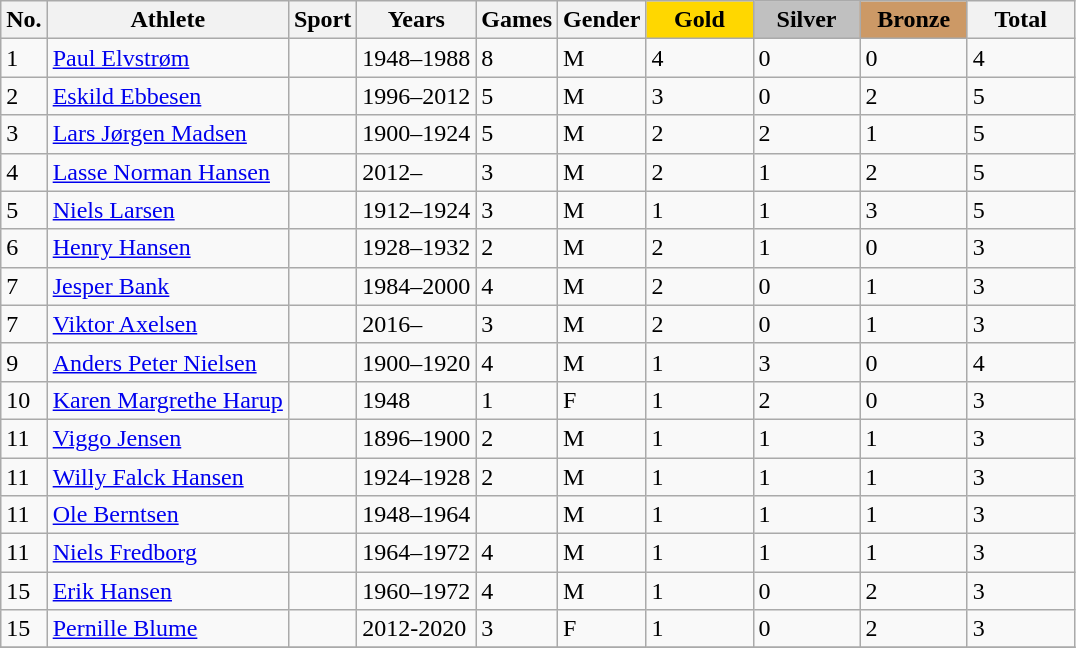<table class="wikitable sortable">
<tr>
<th>No.</th>
<th>Athlete</th>
<th>Sport</th>
<th>Years</th>
<th>Games</th>
<th>Gender</th>
<th style="background-color:gold; width:4.0em; font-weight:bold;">Gold</th>
<th style="background-color:silver; width:4.0em; font-weight:bold;">Silver</th>
<th style="background-color:#cc9966; width:4.0em; font-weight:bold;">Bronze</th>
<th style="width:4.0em;">Total</th>
</tr>
<tr>
<td>1</td>
<td><a href='#'>Paul Elvstrøm</a></td>
<td></td>
<td>1948–1988</td>
<td>8</td>
<td>M</td>
<td>4</td>
<td>0</td>
<td>0</td>
<td>4</td>
</tr>
<tr>
<td>2</td>
<td><a href='#'>Eskild Ebbesen</a></td>
<td></td>
<td>1996–2012</td>
<td>5</td>
<td>M</td>
<td>3</td>
<td>0</td>
<td>2</td>
<td>5</td>
</tr>
<tr>
<td>3</td>
<td><a href='#'>Lars Jørgen Madsen</a></td>
<td></td>
<td>1900–1924</td>
<td>5</td>
<td>M</td>
<td>2</td>
<td>2</td>
<td>1</td>
<td>5</td>
</tr>
<tr>
<td>4</td>
<td><a href='#'>Lasse Norman Hansen</a></td>
<td></td>
<td>2012–</td>
<td>3</td>
<td>M</td>
<td>2</td>
<td>1</td>
<td>2</td>
<td>5</td>
</tr>
<tr>
<td>5</td>
<td><a href='#'>Niels Larsen</a></td>
<td></td>
<td>1912–1924</td>
<td>3</td>
<td>M</td>
<td>1</td>
<td>1</td>
<td>3</td>
<td>5</td>
</tr>
<tr>
<td>6</td>
<td><a href='#'>Henry Hansen</a></td>
<td></td>
<td>1928–1932</td>
<td>2</td>
<td>M</td>
<td>2</td>
<td>1</td>
<td>0</td>
<td>3</td>
</tr>
<tr>
<td>7</td>
<td><a href='#'>Jesper Bank</a></td>
<td></td>
<td>1984–2000</td>
<td>4</td>
<td>M</td>
<td>2</td>
<td>0</td>
<td>1</td>
<td>3</td>
</tr>
<tr>
<td>7</td>
<td><a href='#'>Viktor Axelsen</a></td>
<td></td>
<td>2016–</td>
<td>3</td>
<td>M</td>
<td>2</td>
<td>0</td>
<td>1</td>
<td>3</td>
</tr>
<tr ->
<td>9</td>
<td><a href='#'>Anders Peter Nielsen</a></td>
<td></td>
<td>1900–1920</td>
<td>4</td>
<td>M</td>
<td>1</td>
<td>3</td>
<td>0</td>
<td>4</td>
</tr>
<tr>
<td>10</td>
<td><a href='#'>Karen Margrethe Harup</a></td>
<td></td>
<td>1948</td>
<td>1</td>
<td>F</td>
<td>1</td>
<td>2</td>
<td>0</td>
<td>3</td>
</tr>
<tr>
<td>11</td>
<td><a href='#'>Viggo Jensen</a></td>
<td></td>
<td>1896–1900</td>
<td>2</td>
<td>M</td>
<td>1</td>
<td>1</td>
<td>1</td>
<td>3</td>
</tr>
<tr>
<td>11</td>
<td><a href='#'>Willy Falck Hansen</a></td>
<td></td>
<td>1924–1928</td>
<td>2</td>
<td>M</td>
<td>1</td>
<td>1</td>
<td>1</td>
<td>3</td>
</tr>
<tr>
<td>11</td>
<td><a href='#'>Ole Berntsen</a></td>
<td></td>
<td>1948–1964</td>
<td></td>
<td>M</td>
<td>1</td>
<td>1</td>
<td>1</td>
<td>3</td>
</tr>
<tr>
<td>11</td>
<td><a href='#'>Niels Fredborg</a></td>
<td></td>
<td>1964–1972</td>
<td>4</td>
<td>M</td>
<td>1</td>
<td>1</td>
<td>1</td>
<td>3</td>
</tr>
<tr>
<td>15</td>
<td><a href='#'>Erik Hansen</a></td>
<td></td>
<td>1960–1972</td>
<td>4</td>
<td>M</td>
<td>1</td>
<td>0</td>
<td>2</td>
<td>3</td>
</tr>
<tr>
<td>15</td>
<td><a href='#'>Pernille Blume</a></td>
<td></td>
<td>2012-2020</td>
<td>3</td>
<td>F</td>
<td>1</td>
<td>0</td>
<td>2</td>
<td>3</td>
</tr>
<tr>
</tr>
</table>
